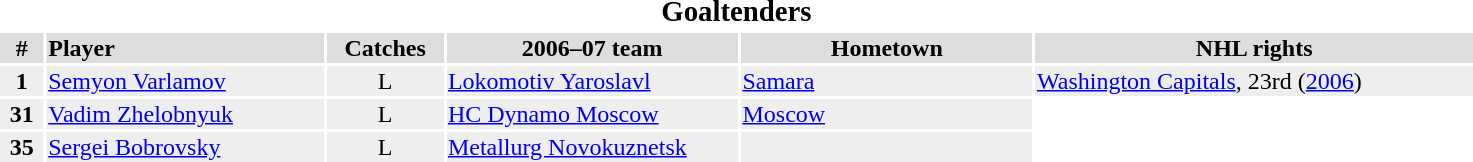<table width=78%>
<tr>
<th colspan=6><div><big>Goaltenders</big></div></th>
</tr>
<tr bgcolor="#dddddd">
<th width=3%>#</th>
<td align=left!!width=10%><strong>Player</strong></td>
<th width=8%>Catches</th>
<th width=20%>2006–07 team</th>
<th width=20%>Hometown</th>
<th width=30%>NHL rights</th>
</tr>
<tr bgcolor="#eeeeee">
<td align=center><strong>1</strong></td>
<td><a href='#'>Semyon Varlamov</a></td>
<td align=center>L</td>
<td><a href='#'>Lokomotiv Yaroslavl</a></td>
<td><a href='#'>Samara</a></td>
<td><a href='#'>Washington Capitals</a>, 23rd (<a href='#'>2006</a>)</td>
</tr>
<tr bgcolor="#eeeeee">
<td align=center><strong>31</strong></td>
<td><a href='#'>Vadim Zhelobnyuk</a></td>
<td align=center>L</td>
<td><a href='#'>HC Dynamo Moscow</a></td>
<td><a href='#'>Moscow</a></td>
</tr>
<tr bgcolor="#eeeeee">
<td align=center><strong>35</strong></td>
<td><a href='#'>Sergei Bobrovsky</a></td>
<td align=center>L</td>
<td><a href='#'>Metallurg Novokuznetsk</a></td>
<td></td>
</tr>
</table>
